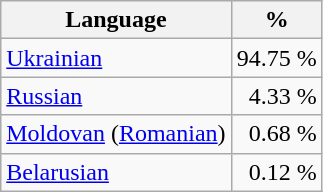<table class="wikitable">
<tr>
<th>Language</th>
<th>%</th>
</tr>
<tr>
<td><a href='#'>Ukrainian</a></td>
<td align="right">94.75 %</td>
</tr>
<tr>
<td><a href='#'>Russian</a></td>
<td align="right">4.33 %</td>
</tr>
<tr>
<td><a href='#'>Moldovan</a> (<a href='#'>Romanian</a>)</td>
<td align="right">0.68 %</td>
</tr>
<tr>
<td><a href='#'>Belarusian</a></td>
<td align="right">0.12 %</td>
</tr>
</table>
